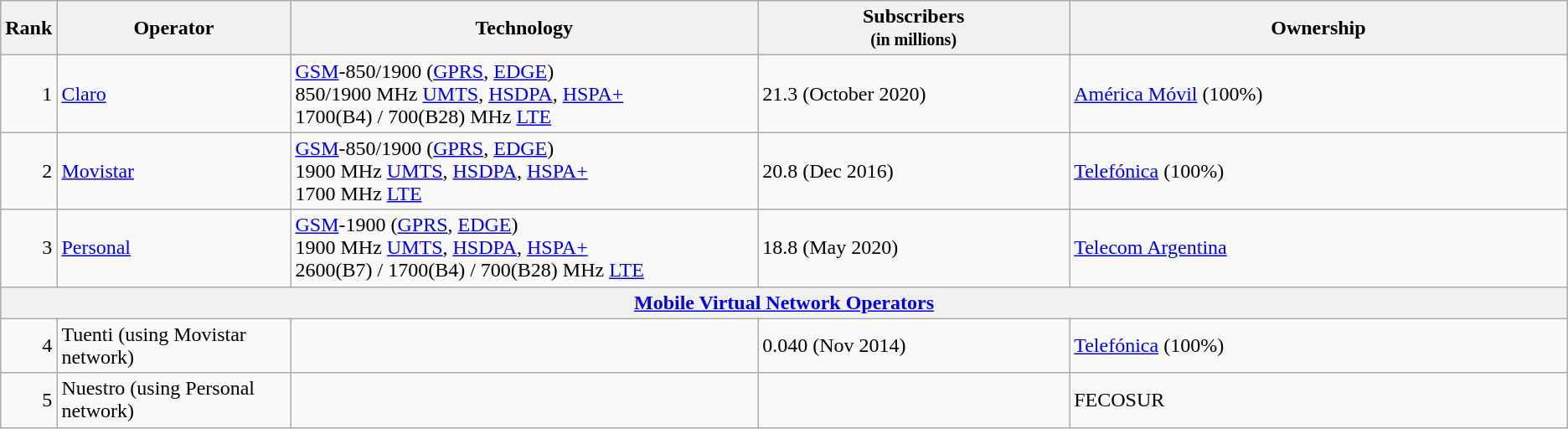<table class="wikitable">
<tr>
<th style="width:3%;">Rank</th>
<th style="width:15%;">Operator</th>
<th style="width:30%;">Technology</th>
<th style="width:20%;">Subscribers<br><small>(in millions)</small></th>
<th style="width:32%;">Ownership</th>
</tr>
<tr>
<td align=right>1</td>
<td><a href='#'>Claro</a></td>
<td><a href='#'>GSM</a>-850/1900 (<a href='#'>GPRS</a>, <a href='#'>EDGE</a>)<br>850/1900 MHz <a href='#'>UMTS</a>, <a href='#'>HSDPA</a>, <a href='#'>HSPA+</a><br>1700(B4) / 700(B28) MHz <a href='#'>LTE</a></td>
<td>21.3 (October 2020)</td>
<td><a href='#'>América Móvil</a> (100%)</td>
</tr>
<tr>
<td align=right>2</td>
<td><a href='#'>Movistar</a></td>
<td><a href='#'>GSM</a>-850/1900 (<a href='#'>GPRS</a>, <a href='#'>EDGE</a>)<br>1900 MHz <a href='#'>UMTS</a>, <a href='#'>HSDPA</a>, <a href='#'>HSPA+</a><br>1700 MHz <a href='#'>LTE</a></td>
<td>20.8 (Dec 2016)</td>
<td><a href='#'>Telefónica</a> (100%)</td>
</tr>
<tr>
<td align=right>3</td>
<td><a href='#'>Personal</a></td>
<td><a href='#'>GSM</a>-1900 (<a href='#'>GPRS</a>, <a href='#'>EDGE</a>)<br>1900 MHz <a href='#'>UMTS</a>, <a href='#'>HSDPA</a>, <a href='#'>HSPA+</a><br>2600(B7) / 1700(B4) / 700(B28) MHz <a href='#'>LTE</a></td>
<td>18.8 (May 2020)</td>
<td><a href='#'>Telecom Argentina</a></td>
</tr>
<tr>
<th colspan="5" style="text-align:center;"><a href='#'>Mobile Virtual Network Operators</a></th>
</tr>
<tr>
<td align=right>4</td>
<td>Tuenti (using Movistar network)</td>
<td></td>
<td>0.040 (Nov 2014)</td>
<td><a href='#'>Telefónica</a> (100%)</td>
</tr>
<tr>
<td align=right>5</td>
<td>Nuestro (using Personal network)</td>
<td></td>
<td></td>
<td>FECOSUR</td>
</tr>
</table>
